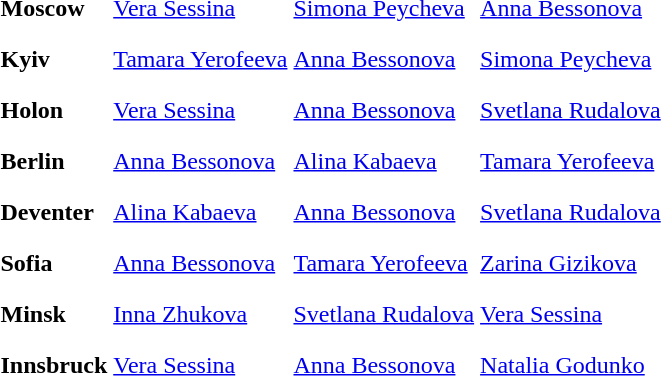<table>
<tr>
<th scope=row style="text-align:left">Moscow</th>
<td style="height:30px;"> <a href='#'>Vera Sessina</a></td>
<td style="height:30px;"> <a href='#'>Simona Peycheva</a></td>
<td style="height:30px;"> <a href='#'>Anna Bessonova</a></td>
</tr>
<tr>
<th scope=row style="text-align:left">Kyiv</th>
<td style="height:30px;"> <a href='#'>Tamara Yerofeeva</a></td>
<td style="height:30px;"> <a href='#'>Anna Bessonova</a></td>
<td style="height:30px;"> <a href='#'>Simona Peycheva</a></td>
</tr>
<tr>
<th scope=row style="text-align:left">Holon</th>
<td style="height:30px;"> <a href='#'>Vera Sessina</a></td>
<td style="height:30px;"> <a href='#'>Anna Bessonova</a></td>
<td style="height:30px;"> <a href='#'>Svetlana Rudalova</a></td>
</tr>
<tr>
<th scope=row style="text-align:left">Berlin</th>
<td style="height:30px;"> <a href='#'>Anna Bessonova</a></td>
<td style="height:30px;"> <a href='#'>Alina Kabaeva</a></td>
<td style="height:30px;"> <a href='#'>Tamara Yerofeeva</a></td>
</tr>
<tr>
<th scope=row style="text-align:left">Deventer</th>
<td style="height:30px;"> <a href='#'>Alina Kabaeva</a></td>
<td style="height:30px;"> <a href='#'>Anna Bessonova</a></td>
<td style="height:30px;"> <a href='#'>Svetlana Rudalova</a></td>
</tr>
<tr>
<th scope=row style="text-align:left">Sofia</th>
<td style="height:30px;"> <a href='#'>Anna Bessonova</a></td>
<td style="height:30px;"> <a href='#'>Tamara Yerofeeva</a></td>
<td style="height:30px;"> <a href='#'>Zarina Gizikova</a></td>
</tr>
<tr>
<th scope=row style="text-align:left">Minsk</th>
<td style="height:30px;"> <a href='#'>Inna Zhukova</a></td>
<td style="height:30px;"> <a href='#'>Svetlana Rudalova</a></td>
<td style="height:30px;"> <a href='#'>Vera Sessina</a></td>
</tr>
<tr>
<th scope=row style="text-align:left">Innsbruck</th>
<td style="height:30px;"> <a href='#'>Vera Sessina</a></td>
<td style="height:30px;"> <a href='#'>Anna Bessonova</a></td>
<td style="height:30px;"> <a href='#'>Natalia Godunko</a></td>
</tr>
<tr>
</tr>
</table>
